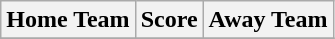<table class="wikitable" style="text-align: center">
<tr>
<th>Home Team</th>
<th>Score</th>
<th>Away Team</th>
</tr>
<tr>
</tr>
</table>
